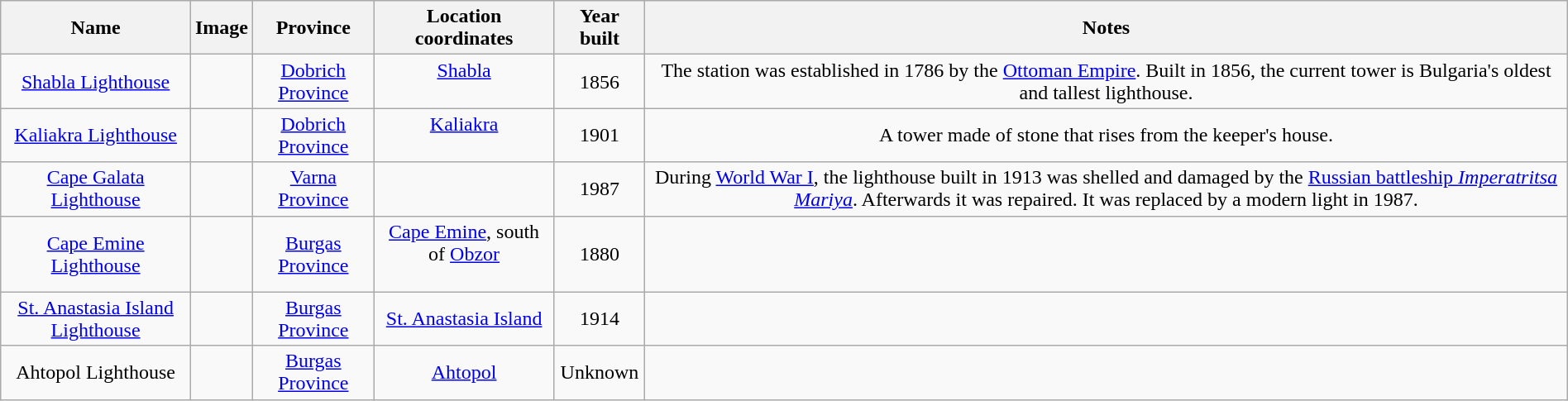<table class="sortable wikitable" style="margin:auto;text-align:center">
<tr>
<th>Name</th>
<th>Image</th>
<th>Province</th>
<th>Location<br>coordinates</th>
<th>Year built</th>
<th>Notes</th>
</tr>
<tr>
<td><a href='#'>Shabla Lighthouse</a></td>
<td></td>
<td><a href='#'>Dobrich Province</a></td>
<td><a href='#'>Shabla</a><br><br></td>
<td>1856</td>
<td>The station was established in 1786 by the <a href='#'>Ottoman Empire</a>. Built in 1856, the current tower is Bulgaria's oldest and tallest lighthouse.</td>
</tr>
<tr>
<td><a href='#'>Kaliakra Lighthouse</a></td>
<td></td>
<td><a href='#'>Dobrich Province</a></td>
<td><a href='#'>Kaliakra</a><br><br></td>
<td>1901</td>
<td>A  tower made of stone that rises from the keeper's house.</td>
</tr>
<tr>
<td><a href='#'>Cape Galata Lighthouse</a></td>
<td></td>
<td><a href='#'>Varna Province</a></td>
<td></td>
<td>1987</td>
<td>During <a href='#'>World War I</a>, the lighthouse built in 1913 was shelled and damaged by the <a href='#'>Russian battleship <em>Imperatritsa Mariya</em></a>. Afterwards it was repaired. It was replaced by a modern light in 1987.</td>
</tr>
<tr>
<td><a href='#'>Cape Emine Lighthouse</a></td>
<td></td>
<td><a href='#'>Burgas Province</a></td>
<td><a href='#'>Cape Emine</a>,  south of <a href='#'>Obzor</a><br><br></td>
<td>1880</td>
<td></td>
</tr>
<tr>
<td><a href='#'>St. Anastasia Island Lighthouse</a></td>
<td></td>
<td><a href='#'>Burgas Province</a></td>
<td><a href='#'>St. Anastasia Island</a></td>
<td>1914</td>
</tr>
<tr>
<td>Ahtopol Lighthouse</td>
<td></td>
<td><a href='#'>Burgas Province</a></td>
<td><a href='#'>Ahtopol</a></td>
<td>Unknown</td>
<td></td>
</tr>
</table>
